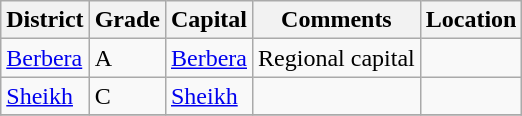<table class="wikitable sortable">
<tr>
<th>District</th>
<th>Grade</th>
<th>Capital</th>
<th>Comments</th>
<th>Location</th>
</tr>
<tr>
<td><a href='#'>Berbera</a></td>
<td>A</td>
<td><a href='#'>Berbera</a></td>
<td>Regional capital</td>
<td></td>
</tr>
<tr>
<td><a href='#'>Sheikh</a></td>
<td>C</td>
<td><a href='#'>Sheikh</a></td>
<td></td>
<td></td>
</tr>
<tr>
</tr>
</table>
